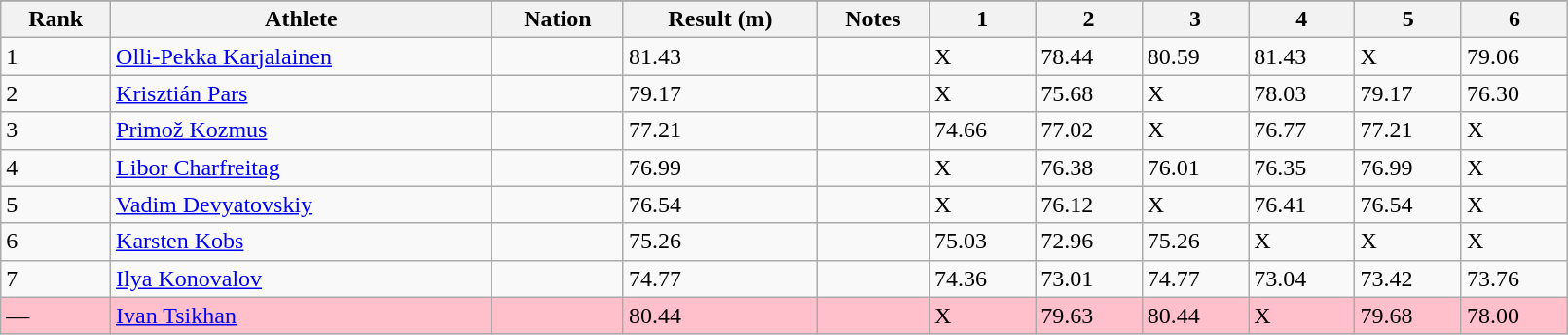<table class="wikitable" width=85%>
<tr>
</tr>
<tr>
<th>Rank</th>
<th>Athlete</th>
<th>Nation</th>
<th>Result (m)</th>
<th>Notes</th>
<th>1</th>
<th>2</th>
<th>3</th>
<th>4</th>
<th>5</th>
<th>6</th>
</tr>
<tr>
<td>1</td>
<td><a href='#'>Olli-Pekka Karjalainen</a></td>
<td></td>
<td>81.43</td>
<td></td>
<td>X</td>
<td>78.44</td>
<td>80.59</td>
<td>81.43</td>
<td>X</td>
<td>79.06</td>
</tr>
<tr>
<td>2</td>
<td><a href='#'>Krisztián Pars</a></td>
<td></td>
<td>79.17</td>
<td></td>
<td>X</td>
<td>75.68</td>
<td>X</td>
<td>78.03</td>
<td>79.17</td>
<td>76.30</td>
</tr>
<tr>
<td>3</td>
<td><a href='#'>Primož Kozmus</a></td>
<td></td>
<td>77.21</td>
<td></td>
<td>74.66</td>
<td>77.02</td>
<td>X</td>
<td>76.77</td>
<td>77.21</td>
<td>X</td>
</tr>
<tr>
<td>4</td>
<td><a href='#'>Libor Charfreitag</a></td>
<td></td>
<td>76.99</td>
<td></td>
<td>X</td>
<td>76.38</td>
<td>76.01</td>
<td>76.35</td>
<td>76.99</td>
<td>X</td>
</tr>
<tr>
<td>5</td>
<td><a href='#'>Vadim Devyatovskiy</a></td>
<td></td>
<td>76.54</td>
<td></td>
<td>X</td>
<td>76.12</td>
<td>X</td>
<td>76.41</td>
<td>76.54</td>
<td>X</td>
</tr>
<tr>
<td>6</td>
<td><a href='#'>Karsten Kobs</a></td>
<td></td>
<td>75.26</td>
<td></td>
<td>75.03</td>
<td>72.96</td>
<td>75.26</td>
<td>X</td>
<td>X</td>
<td>X</td>
</tr>
<tr>
<td>7</td>
<td><a href='#'>Ilya Konovalov</a></td>
<td></td>
<td>74.77</td>
<td></td>
<td>74.36</td>
<td>73.01</td>
<td>74.77</td>
<td>73.04</td>
<td>73.42</td>
<td>73.76</td>
</tr>
<tr bgcolor=pink>
<td>—</td>
<td><a href='#'>Ivan Tsikhan</a></td>
<td></td>
<td>80.44</td>
<td></td>
<td>X</td>
<td>79.63</td>
<td>80.44</td>
<td>X</td>
<td>79.68</td>
<td>78.00</td>
</tr>
</table>
